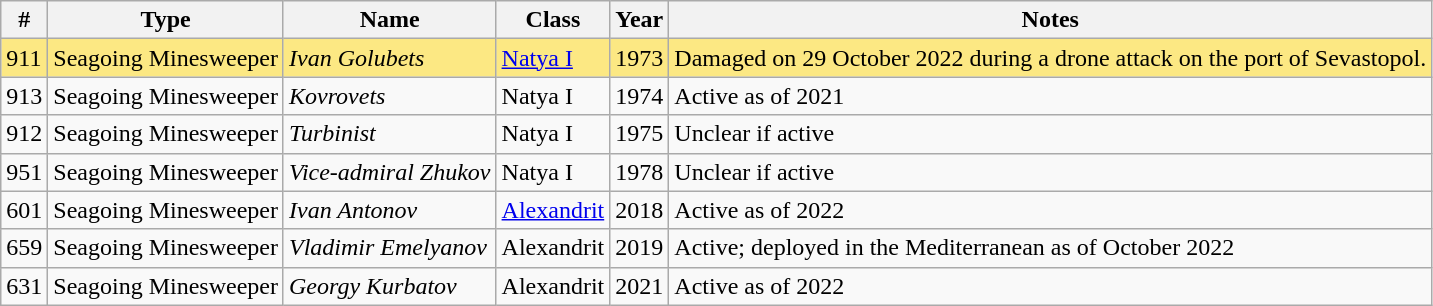<table class="wikitable">
<tr>
<th>#</th>
<th>Type</th>
<th>Name</th>
<th>Class</th>
<th>Year</th>
<th>Notes</th>
</tr>
<tr style="background:#FCE883">
<td>911</td>
<td>Seagoing Minesweeper</td>
<td><em>Ivan Golubets</em></td>
<td><a href='#'>Natya I</a></td>
<td>1973</td>
<td>Damaged on 29 October 2022 during a drone attack on the port of Sevastopol.</td>
</tr>
<tr>
<td>913</td>
<td>Seagoing Minesweeper</td>
<td><em>Kovrovets</em></td>
<td>Natya I</td>
<td>1974</td>
<td>Active as of 2021</td>
</tr>
<tr>
<td>912</td>
<td>Seagoing Minesweeper</td>
<td><em>Turbinist</em></td>
<td>Natya I</td>
<td>1975</td>
<td>Unclear if active</td>
</tr>
<tr>
<td>951</td>
<td>Seagoing Minesweeper</td>
<td><em>Vice-admiral Zhukov</em></td>
<td>Natya I</td>
<td>1978</td>
<td>Unclear if active</td>
</tr>
<tr>
<td>601</td>
<td>Seagoing Minesweeper</td>
<td><em>Ivan Antonov</em></td>
<td><a href='#'>Alexandrit</a></td>
<td>2018</td>
<td>Active as of 2022</td>
</tr>
<tr>
<td>659</td>
<td>Seagoing Minesweeper</td>
<td><em>Vladimir Emelyanov</em></td>
<td>Alexandrit</td>
<td>2019</td>
<td>Active; deployed in the Mediterranean as of October 2022</td>
</tr>
<tr>
<td>631</td>
<td>Seagoing Minesweeper</td>
<td><em>Georgy Kurbatov </em></td>
<td>Alexandrit</td>
<td>2021</td>
<td>Active as of 2022</td>
</tr>
</table>
